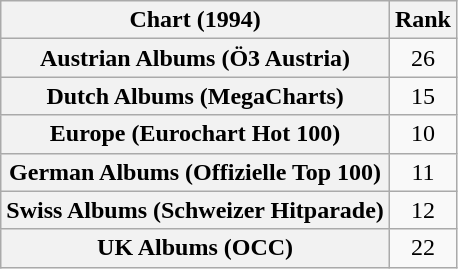<table class="wikitable plainrowheaders sortable">
<tr>
<th>Chart (1994)</th>
<th>Rank</th>
</tr>
<tr>
<th scope="row">Austrian Albums (Ö3 Austria)</th>
<td style="text-align:center;">26</td>
</tr>
<tr>
<th scope="row">Dutch Albums (MegaCharts)</th>
<td style="text-align:center;">15</td>
</tr>
<tr>
<th scope="row">Europe (Eurochart Hot 100)</th>
<td style="text-align:center;">10</td>
</tr>
<tr>
<th scope="row">German Albums (Offizielle Top 100)</th>
<td style="text-align:center;">11</td>
</tr>
<tr>
<th scope="row">Swiss Albums (Schweizer Hitparade)</th>
<td style="text-align:center;">12</td>
</tr>
<tr>
<th scope="row">UK Albums (OCC)</th>
<td style="text-align:center;">22</td>
</tr>
</table>
